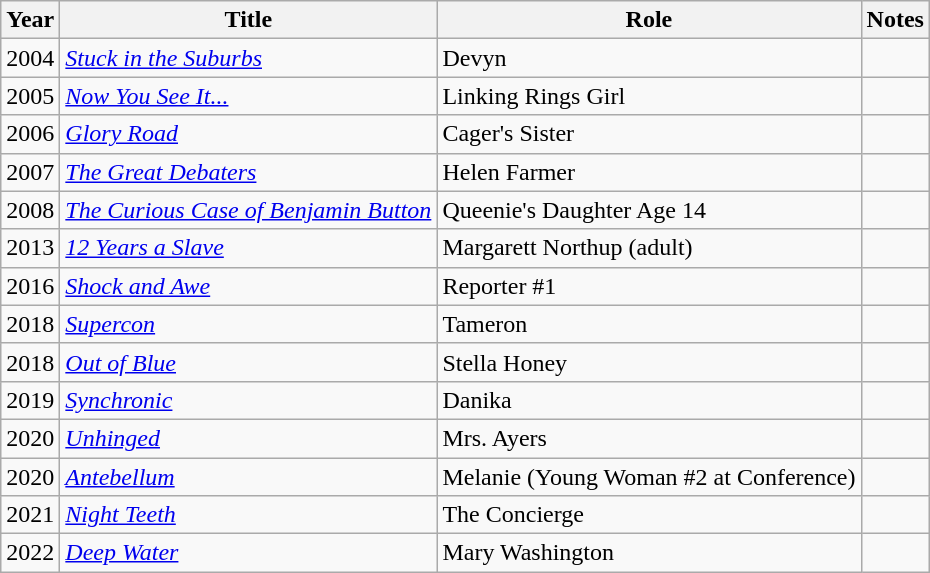<table class="wikitable sortable">
<tr>
<th>Year</th>
<th>Title</th>
<th>Role</th>
<th class="unsortable">Notes</th>
</tr>
<tr>
<td>2004</td>
<td><em><a href='#'>Stuck in the Suburbs</a></em></td>
<td>Devyn</td>
<td></td>
</tr>
<tr>
<td>2005</td>
<td><em><a href='#'>Now You See It...</a></em></td>
<td>Linking Rings Girl</td>
<td></td>
</tr>
<tr>
<td>2006</td>
<td><a href='#'><em>Glory Road</em></a></td>
<td>Cager's Sister</td>
<td></td>
</tr>
<tr>
<td>2007</td>
<td><em><a href='#'>The Great Debaters</a></em></td>
<td>Helen Farmer</td>
<td></td>
</tr>
<tr>
<td>2008</td>
<td><a href='#'><em>The Curious Case of Benjamin Button</em></a></td>
<td>Queenie's Daughter Age 14</td>
<td></td>
</tr>
<tr>
<td>2013</td>
<td><a href='#'><em>12 Years a Slave</em></a></td>
<td>Margarett Northup (adult)</td>
<td></td>
</tr>
<tr>
<td>2016</td>
<td><a href='#'><em>Shock and Awe</em></a></td>
<td>Reporter #1</td>
<td></td>
</tr>
<tr>
<td>2018</td>
<td><a href='#'><em>Supercon</em></a></td>
<td>Tameron</td>
<td></td>
</tr>
<tr>
<td>2018</td>
<td><em><a href='#'>Out of Blue</a></em></td>
<td>Stella Honey</td>
<td></td>
</tr>
<tr>
<td>2019</td>
<td><a href='#'><em>Synchronic</em></a></td>
<td>Danika</td>
<td></td>
</tr>
<tr>
<td>2020</td>
<td><a href='#'><em>Unhinged</em></a></td>
<td>Mrs. Ayers</td>
<td></td>
</tr>
<tr>
<td>2020</td>
<td><a href='#'><em>Antebellum</em></a></td>
<td>Melanie (Young Woman #2 at Conference)</td>
<td></td>
</tr>
<tr>
<td>2021</td>
<td><em><a href='#'>Night Teeth</a></em></td>
<td>The Concierge</td>
<td></td>
</tr>
<tr>
<td>2022</td>
<td><a href='#'><em>Deep Water</em></a></td>
<td>Mary Washington</td>
<td></td>
</tr>
</table>
